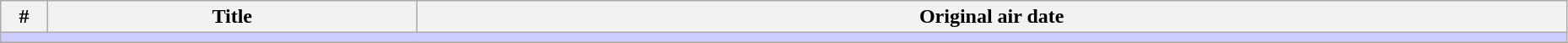<table class="wikitable" width="98%">
<tr>
<th width="3%">#</th>
<th>Title</th>
<th>Original air date</th>
</tr>
<tr>
<td colspan="3" bgcolor="#CCF"></td>
</tr>
<tr>
</tr>
</table>
